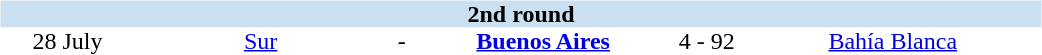<table table width=700>
<tr>
<td width=700 valign="top"><br><table border=0 cellspacing=0 cellpadding=0 style="font-size: 100%; border-collapse: collapse;" width=100%>
<tr bgcolor="#CADFF0">
<td style="font-size:100%"; align="center" colspan="6"><strong>2nd round</strong></td>
</tr>
<tr align=center bgcolor=#FFFFFF>
<td width=90>28 July</td>
<td width=170><a href='#'>Sur</a></td>
<td width=20>-</td>
<td width=170><strong><a href='#'>Buenos Aires</a></strong></td>
<td width=50>4 - 92</td>
<td width=200><a href='#'>Bahía Blanca</a></td>
</tr>
</table>
</td>
</tr>
</table>
